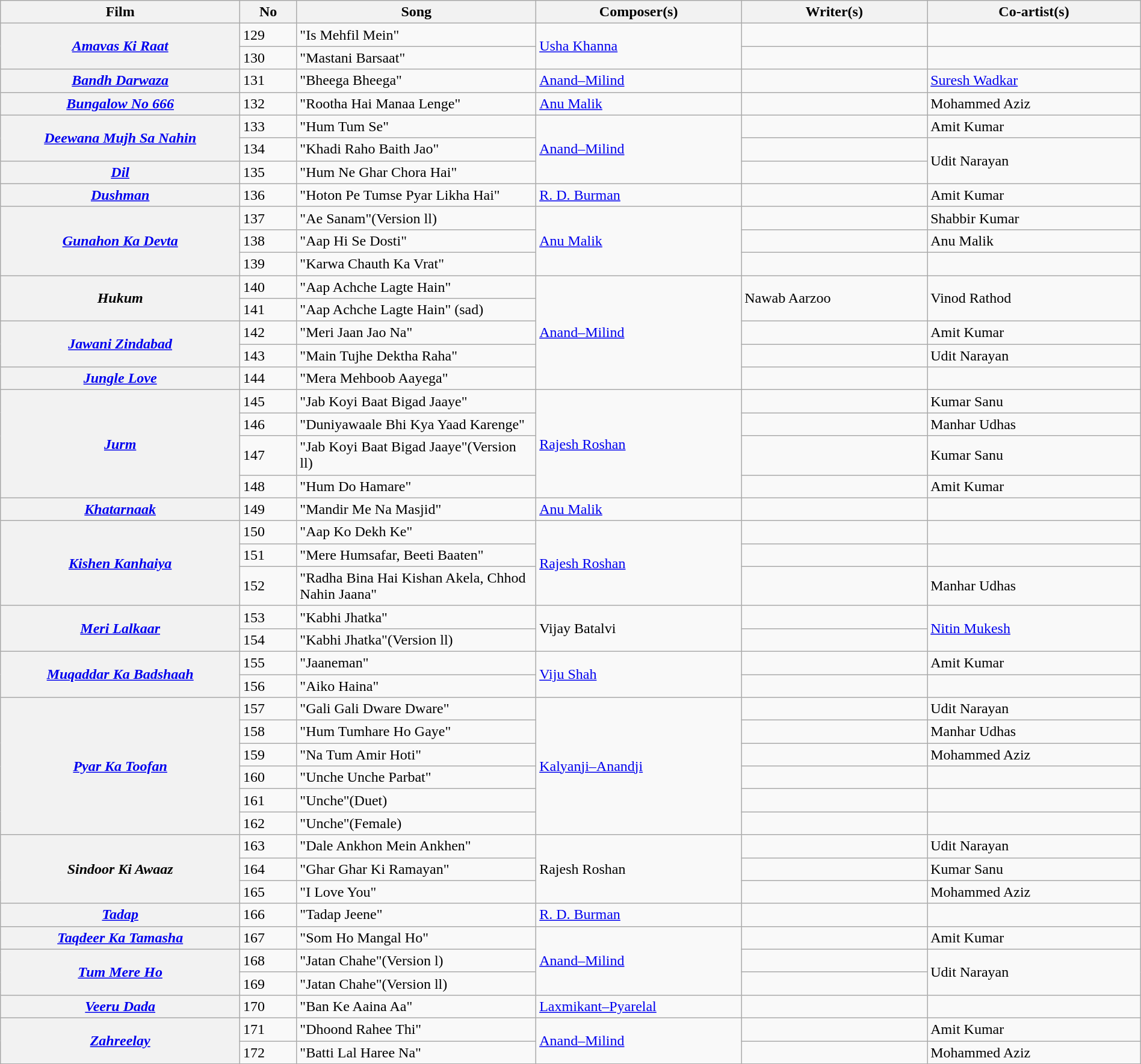<table class="wikitable plainrowheaders" width="100%" textcolor:#000;">
<tr>
<th scope="col" width=21%><strong>Film</strong></th>
<th><strong>No</strong></th>
<th scope="col" width=21%><strong>Song</strong></th>
<th scope="col" width=18%><strong>Composer(s)</strong></th>
<th>Writer(s)</th>
<th>Co-artist(s)</th>
</tr>
<tr>
<th rowspan="2"><em><a href='#'>Amavas Ki Raat</a></em></th>
<td>129</td>
<td>"Is Mehfil Mein"</td>
<td rowspan="2"><a href='#'>Usha Khanna</a></td>
<td></td>
<td></td>
</tr>
<tr>
<td>130</td>
<td>"Mastani Barsaat"</td>
<td></td>
<td></td>
</tr>
<tr>
<th><em><a href='#'>Bandh Darwaza</a></em></th>
<td>131</td>
<td>"Bheega Bheega"</td>
<td><a href='#'>Anand–Milind</a></td>
<td></td>
<td><a href='#'>Suresh Wadkar</a></td>
</tr>
<tr>
<th><a href='#'><em>Bungalow No 666</em></a></th>
<td>132</td>
<td>"Rootha Hai Manaa Lenge"</td>
<td><a href='#'>Anu Malik</a></td>
<td></td>
<td>Mohammed Aziz</td>
</tr>
<tr>
<th rowspan="2"><em><a href='#'>Deewana Mujh Sa Nahin</a></em></th>
<td>133</td>
<td>"Hum Tum Se"</td>
<td rowspan="3"><a href='#'>Anand–Milind</a></td>
<td></td>
<td>Amit Kumar</td>
</tr>
<tr>
<td>134</td>
<td>"Khadi Raho Baith Jao"</td>
<td></td>
<td rowspan="2">Udit Narayan</td>
</tr>
<tr>
<th><em><a href='#'>Dil</a></em></th>
<td>135</td>
<td>"Hum Ne Ghar Chora Hai"</td>
<td></td>
</tr>
<tr>
<th><a href='#'><em>Dushman</em></a></th>
<td>136</td>
<td>"Hoton Pe Tumse Pyar Likha Hai"</td>
<td><a href='#'>R. D. Burman</a></td>
<td></td>
<td>Amit Kumar</td>
</tr>
<tr>
<th rowspan="3"><a href='#'><em>Gunahon Ka Devta</em></a></th>
<td>137</td>
<td>"Ae Sanam"(Version ll)</td>
<td rowspan="3"><a href='#'>Anu Malik</a></td>
<td></td>
<td>Shabbir Kumar</td>
</tr>
<tr>
<td>138</td>
<td>"Aap Hi Se Dosti"</td>
<td></td>
<td>Anu Malik</td>
</tr>
<tr>
<td>139</td>
<td>"Karwa Chauth Ka Vrat"</td>
<td></td>
<td></td>
</tr>
<tr>
<th rowspan="2"><em>Hukum</em></th>
<td>140</td>
<td>"Aap Achche Lagte Hain"</td>
<td rowspan="5"><a href='#'>Anand–Milind</a></td>
<td rowspan="2">Nawab Aarzoo</td>
<td rowspan="2">Vinod Rathod</td>
</tr>
<tr>
<td>141</td>
<td>"Aap Achche Lagte Hain" (sad)</td>
</tr>
<tr>
<th rowspan="2"><em><a href='#'>Jawani Zindabad</a></em></th>
<td>142</td>
<td>"Meri Jaan Jao Na"</td>
<td></td>
<td>Amit Kumar</td>
</tr>
<tr>
<td>143</td>
<td>"Main Tujhe Dektha Raha"</td>
<td></td>
<td>Udit Narayan</td>
</tr>
<tr>
<th><a href='#'><em>Jungle Love</em></a></th>
<td>144</td>
<td>"Mera Mehboob Aayega"</td>
<td></td>
<td></td>
</tr>
<tr>
<th rowspan="4"><a href='#'><em>Jurm</em></a></th>
<td>145</td>
<td>"Jab Koyi Baat Bigad Jaaye"</td>
<td rowspan="4"><a href='#'>Rajesh Roshan</a></td>
<td></td>
<td>Kumar Sanu</td>
</tr>
<tr>
<td>146</td>
<td>"Duniyawaale Bhi Kya Yaad Karenge"</td>
<td></td>
<td>Manhar Udhas</td>
</tr>
<tr>
<td>147</td>
<td>"Jab Koyi Baat Bigad Jaaye"(Version ll)</td>
<td></td>
<td>Kumar Sanu</td>
</tr>
<tr>
<td>148</td>
<td>"Hum Do Hamare"</td>
<td></td>
<td>Amit Kumar</td>
</tr>
<tr>
<th><em><a href='#'>Khatarnaak</a></em></th>
<td>149</td>
<td>"Mandir Me Na Masjid"</td>
<td><a href='#'>Anu Malik</a></td>
<td></td>
<td></td>
</tr>
<tr>
<th rowspan="3"><em><a href='#'>Kishen Kanhaiya</a></em></th>
<td>150</td>
<td>"Aap Ko Dekh Ke"</td>
<td rowspan="3"><a href='#'>Rajesh Roshan</a></td>
<td></td>
<td></td>
</tr>
<tr>
<td>151</td>
<td>"Mere Humsafar, Beeti Baaten"</td>
<td></td>
<td></td>
</tr>
<tr>
<td>152</td>
<td>"Radha Bina Hai Kishan Akela, Chhod Nahin Jaana"</td>
<td></td>
<td>Manhar Udhas</td>
</tr>
<tr>
<th rowspan="2"><em><a href='#'>Meri Lalkaar</a></em></th>
<td>153</td>
<td>"Kabhi Jhatka"</td>
<td rowspan="2">Vijay Batalvi</td>
<td></td>
<td rowspan="2"><a href='#'>Nitin Mukesh</a></td>
</tr>
<tr>
<td>154</td>
<td>"Kabhi Jhatka"(Version ll)</td>
<td></td>
</tr>
<tr>
<th rowspan="2"><em><a href='#'>Muqaddar Ka Badshaah</a></em></th>
<td>155</td>
<td>"Jaaneman"</td>
<td rowspan="2"><a href='#'>Viju Shah</a></td>
<td></td>
<td>Amit Kumar</td>
</tr>
<tr>
<td>156</td>
<td>"Aiko Haina"</td>
<td></td>
<td></td>
</tr>
<tr>
<th rowspan="6"><a href='#'><em>Pyar Ka Toofan</em></a></th>
<td>157</td>
<td>"Gali Gali Dware Dware"</td>
<td rowspan="6"><a href='#'>Kalyanji–Anandji</a></td>
<td></td>
<td>Udit Narayan</td>
</tr>
<tr>
<td>158</td>
<td>"Hum Tumhare Ho Gaye"</td>
<td></td>
<td>Manhar Udhas</td>
</tr>
<tr>
<td>159</td>
<td>"Na Tum Amir Hoti"</td>
<td></td>
<td>Mohammed Aziz</td>
</tr>
<tr>
<td>160</td>
<td>"Unche Unche Parbat"</td>
<td></td>
<td></td>
</tr>
<tr>
<td>161</td>
<td>"Unche"(Duet)</td>
<td></td>
<td></td>
</tr>
<tr>
<td>162</td>
<td>"Unche"(Female)</td>
<td></td>
<td></td>
</tr>
<tr>
<th rowspan="3"><em>Sindoor Ki Awaaz</em></th>
<td>163</td>
<td>"Dale Ankhon Mein Ankhen"</td>
<td rowspan=3>Rajesh Roshan</td>
<td></td>
<td>Udit Narayan</td>
</tr>
<tr>
<td>164</td>
<td>"Ghar Ghar Ki Ramayan"</td>
<td></td>
<td>Kumar Sanu</td>
</tr>
<tr>
<td>165</td>
<td>"I Love You"</td>
<td></td>
<td>Mohammed Aziz</td>
</tr>
<tr>
<th><em><a href='#'>Tadap</a></em></th>
<td>166</td>
<td>"Tadap Jeene"</td>
<td><a href='#'>R. D. Burman</a></td>
<td></td>
<td></td>
</tr>
<tr>
<th><em><a href='#'>Taqdeer Ka Tamasha</a></em></th>
<td>167</td>
<td>"Som Ho Mangal Ho"</td>
<td rowspan="3"><a href='#'>Anand–Milind</a></td>
<td></td>
<td>Amit Kumar</td>
</tr>
<tr>
<th rowspan="2"><em><a href='#'>Tum Mere Ho</a></em></th>
<td>168</td>
<td>"Jatan Chahe"(Version l)</td>
<td></td>
<td rowspan="2">Udit Narayan</td>
</tr>
<tr>
<td>169</td>
<td>"Jatan Chahe"(Version ll)</td>
<td></td>
</tr>
<tr>
<th><em><a href='#'>Veeru Dada</a></em></th>
<td>170</td>
<td>"Ban Ke Aaina Aa"</td>
<td><a href='#'>Laxmikant–Pyarelal</a></td>
<td></td>
<td></td>
</tr>
<tr>
<th rowspan="2"><em><a href='#'>Zahreelay</a></em></th>
<td>171</td>
<td>"Dhoond Rahee Thi"</td>
<td rowspan="2"><a href='#'>Anand–Milind</a></td>
<td></td>
<td>Amit Kumar</td>
</tr>
<tr>
<td>172</td>
<td>"Batti Lal Haree Na"</td>
<td></td>
<td>Mohammed Aziz</td>
</tr>
<tr>
</tr>
</table>
